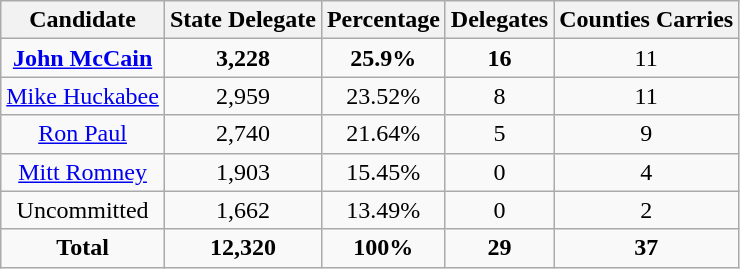<table class="wikitable" style="text-align:center;">
<tr>
<th>Candidate</th>
<th>State Delegate</th>
<th>Percentage</th>
<th>Delegates</th>
<th>Counties Carries</th>
</tr>
<tr>
<td><strong><a href='#'>John McCain</a></strong></td>
<td><strong>3,228</strong></td>
<td><strong>25.9%</strong></td>
<td><strong>16</strong></td>
<td>11</td>
</tr>
<tr>
<td><a href='#'>Mike Huckabee</a></td>
<td>2,959</td>
<td>23.52%</td>
<td>8</td>
<td>11</td>
</tr>
<tr>
<td><a href='#'>Ron Paul</a></td>
<td>2,740</td>
<td>21.64%</td>
<td>5</td>
<td>9</td>
</tr>
<tr>
<td><a href='#'>Mitt Romney</a></td>
<td>1,903</td>
<td>15.45%</td>
<td>0</td>
<td>4</td>
</tr>
<tr>
<td>Uncommitted</td>
<td>1,662</td>
<td>13.49%</td>
<td>0</td>
<td>2</td>
</tr>
<tr>
<td><strong>Total</strong></td>
<td><strong>12,320</strong></td>
<td><strong>100%</strong></td>
<td><strong>29</strong></td>
<td><strong>37</strong></td>
</tr>
</table>
